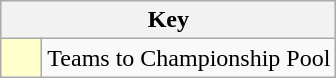<table class="wikitable" style="text-align: center;">
<tr>
<th colspan=2>Key</th>
</tr>
<tr>
<td style="background:#ffffcc; width:20px;"></td>
<td align=left>Teams to Championship Pool</td>
</tr>
</table>
